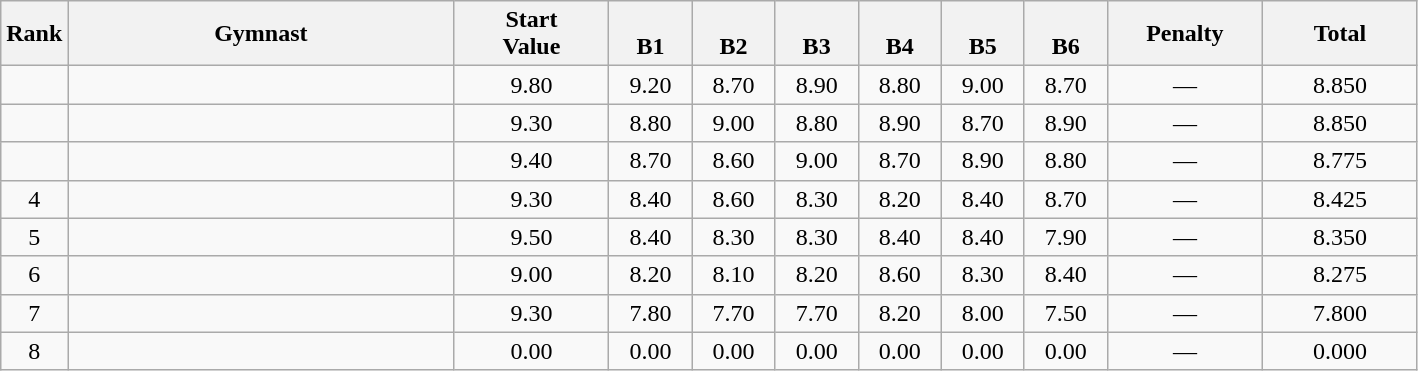<table class="wikitable" style="text-align:center">
<tr>
<th>Rank</th>
<th width=250>Gymnast</th>
<th style="width:6em">Start<br>Value</th>
<th style="vertical-align:bottom; width:3em">B1</th>
<th style="vertical-align:bottom; width:3em">B2</th>
<th style="vertical-align:bottom; width:3em">B3</th>
<th style="vertical-align:bottom; width:3em">B4</th>
<th style="vertical-align:bottom; width:3em">B5</th>
<th style="vertical-align:bottom; width:3em">B6</th>
<th style="width:6em">Penalty</th>
<th style="width:6em">Total</th>
</tr>
<tr>
<td></td>
<td align=left></td>
<td>9.80</td>
<td>9.20</td>
<td>8.70</td>
<td>8.90</td>
<td>8.80</td>
<td>9.00</td>
<td>8.70</td>
<td>—</td>
<td>8.850</td>
</tr>
<tr>
<td></td>
<td align=left></td>
<td>9.30</td>
<td>8.80</td>
<td>9.00</td>
<td>8.80</td>
<td>8.90</td>
<td>8.70</td>
<td>8.90</td>
<td>—</td>
<td>8.850</td>
</tr>
<tr>
<td></td>
<td align=left></td>
<td>9.40</td>
<td>8.70</td>
<td>8.60</td>
<td>9.00</td>
<td>8.70</td>
<td>8.90</td>
<td>8.80</td>
<td>—</td>
<td>8.775</td>
</tr>
<tr>
<td>4</td>
<td align=left></td>
<td>9.30</td>
<td>8.40</td>
<td>8.60</td>
<td>8.30</td>
<td>8.20</td>
<td>8.40</td>
<td>8.70</td>
<td>—</td>
<td>8.425</td>
</tr>
<tr>
<td>5</td>
<td align=left></td>
<td>9.50</td>
<td>8.40</td>
<td>8.30</td>
<td>8.30</td>
<td>8.40</td>
<td>8.40</td>
<td>7.90</td>
<td>—</td>
<td>8.350</td>
</tr>
<tr>
<td>6</td>
<td align=left></td>
<td>9.00</td>
<td>8.20</td>
<td>8.10</td>
<td>8.20</td>
<td>8.60</td>
<td>8.30</td>
<td>8.40</td>
<td>—</td>
<td>8.275</td>
</tr>
<tr>
<td>7</td>
<td align=left></td>
<td>9.30</td>
<td>7.80</td>
<td>7.70</td>
<td>7.70</td>
<td>8.20</td>
<td>8.00</td>
<td>7.50</td>
<td>—</td>
<td>7.800</td>
</tr>
<tr>
<td>8</td>
<td align=left></td>
<td>0.00</td>
<td>0.00</td>
<td>0.00</td>
<td>0.00</td>
<td>0.00</td>
<td>0.00</td>
<td>0.00</td>
<td>—</td>
<td>0.000</td>
</tr>
</table>
